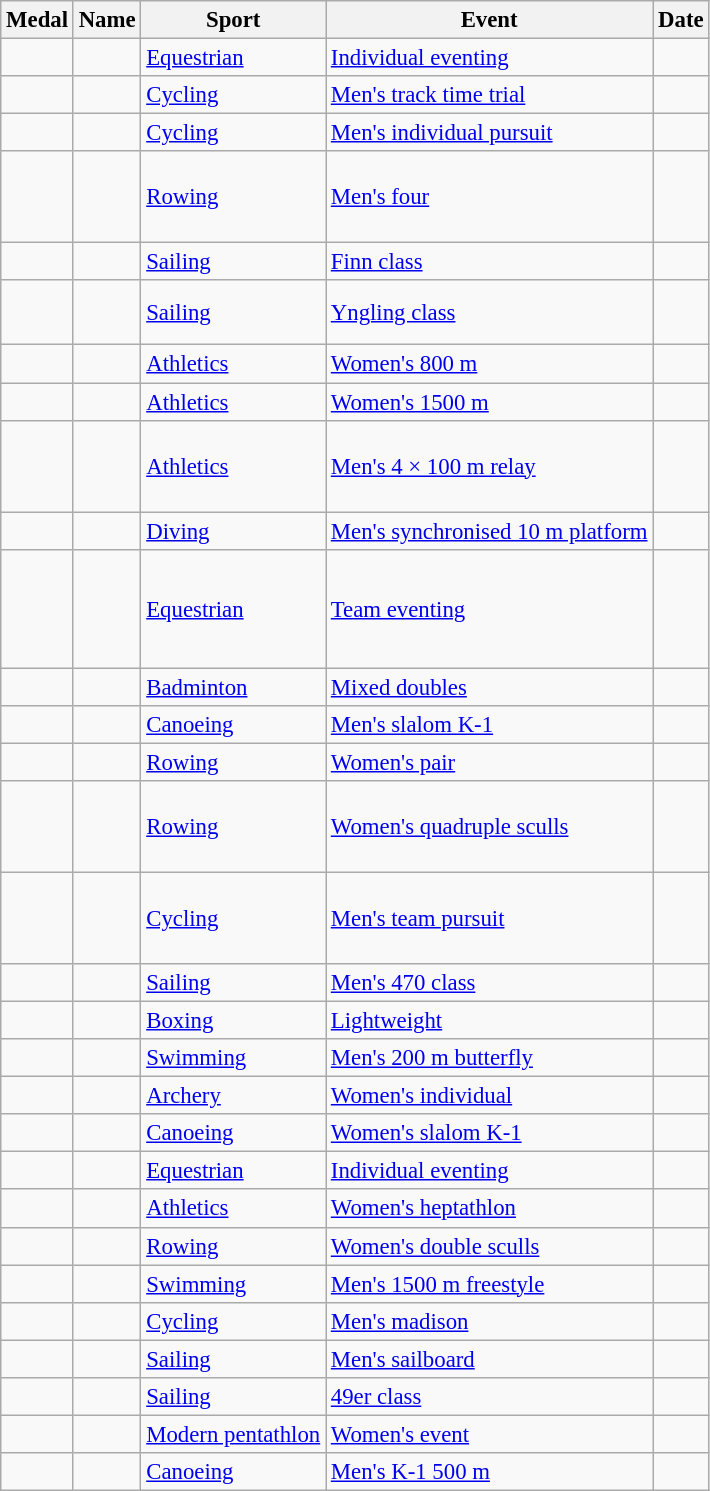<table class="wikitable sortable" style="font-size:95%">
<tr>
<th>Medal</th>
<th>Name</th>
<th>Sport</th>
<th>Event</th>
<th>Date</th>
</tr>
<tr>
<td></td>
<td></td>
<td><a href='#'>Equestrian</a></td>
<td><a href='#'>Individual eventing</a></td>
<td></td>
</tr>
<tr>
<td></td>
<td></td>
<td><a href='#'>Cycling</a></td>
<td><a href='#'>Men's track time trial</a></td>
<td></td>
</tr>
<tr>
<td></td>
<td></td>
<td><a href='#'>Cycling</a></td>
<td><a href='#'>Men's individual pursuit</a></td>
<td></td>
</tr>
<tr>
<td></td>
<td><br><br><br></td>
<td><a href='#'>Rowing</a></td>
<td><a href='#'>Men's four</a></td>
<td></td>
</tr>
<tr>
<td></td>
<td></td>
<td><a href='#'>Sailing</a></td>
<td><a href='#'>Finn class</a></td>
<td></td>
</tr>
<tr>
<td></td>
<td><br><br></td>
<td><a href='#'>Sailing</a></td>
<td><a href='#'>Yngling class</a></td>
<td></td>
</tr>
<tr>
<td></td>
<td></td>
<td><a href='#'>Athletics</a></td>
<td><a href='#'>Women's 800 m</a></td>
<td></td>
</tr>
<tr>
<td></td>
<td></td>
<td><a href='#'>Athletics</a></td>
<td><a href='#'>Women's 1500 m</a></td>
<td></td>
</tr>
<tr>
<td></td>
<td><br><br><br></td>
<td><a href='#'>Athletics</a></td>
<td><a href='#'>Men's 4 × 100 m relay</a></td>
<td></td>
</tr>
<tr>
<td></td>
<td><br></td>
<td><a href='#'>Diving</a></td>
<td><a href='#'>Men's synchronised 10 m platform</a></td>
<td></td>
</tr>
<tr>
<td></td>
<td><br><br><br><br></td>
<td><a href='#'>Equestrian</a></td>
<td><a href='#'>Team eventing</a></td>
<td></td>
</tr>
<tr>
<td></td>
<td><br></td>
<td><a href='#'>Badminton</a></td>
<td><a href='#'>Mixed doubles</a></td>
<td></td>
</tr>
<tr>
<td></td>
<td></td>
<td><a href='#'>Canoeing</a></td>
<td><a href='#'>Men's slalom K-1</a></td>
<td></td>
</tr>
<tr>
<td></td>
<td><br></td>
<td><a href='#'>Rowing</a></td>
<td><a href='#'>Women's pair</a></td>
<td></td>
</tr>
<tr>
<td></td>
<td><br><br><br></td>
<td><a href='#'>Rowing</a></td>
<td><a href='#'>Women's quadruple sculls</a></td>
<td></td>
</tr>
<tr>
<td></td>
<td><br><br><br></td>
<td><a href='#'>Cycling</a></td>
<td><a href='#'>Men's team pursuit</a></td>
<td></td>
</tr>
<tr>
<td></td>
<td><br></td>
<td><a href='#'>Sailing</a></td>
<td><a href='#'>Men's 470 class</a></td>
<td></td>
</tr>
<tr>
<td></td>
<td></td>
<td><a href='#'>Boxing</a></td>
<td><a href='#'>Lightweight</a></td>
<td></td>
</tr>
<tr>
<td></td>
<td></td>
<td><a href='#'>Swimming</a></td>
<td><a href='#'>Men's 200 m butterfly</a></td>
<td></td>
</tr>
<tr>
<td></td>
<td></td>
<td><a href='#'>Archery</a></td>
<td><a href='#'>Women's individual</a></td>
<td></td>
</tr>
<tr>
<td></td>
<td></td>
<td><a href='#'>Canoeing</a></td>
<td><a href='#'>Women's slalom K-1</a></td>
<td></td>
</tr>
<tr>
<td></td>
<td></td>
<td><a href='#'>Equestrian</a></td>
<td><a href='#'>Individual eventing</a></td>
<td></td>
</tr>
<tr>
<td></td>
<td></td>
<td><a href='#'>Athletics</a></td>
<td><a href='#'>Women's heptathlon</a></td>
<td></td>
</tr>
<tr>
<td></td>
<td><br></td>
<td><a href='#'>Rowing</a></td>
<td><a href='#'>Women's double sculls</a></td>
<td></td>
</tr>
<tr>
<td></td>
<td></td>
<td><a href='#'>Swimming</a></td>
<td><a href='#'>Men's 1500 m freestyle</a></td>
<td></td>
</tr>
<tr>
<td></td>
<td><br></td>
<td><a href='#'>Cycling</a></td>
<td><a href='#'>Men's madison</a></td>
<td></td>
</tr>
<tr>
<td></td>
<td></td>
<td><a href='#'>Sailing</a></td>
<td><a href='#'>Men's sailboard</a></td>
<td></td>
</tr>
<tr>
<td></td>
<td><br></td>
<td><a href='#'>Sailing</a></td>
<td><a href='#'>49er class</a></td>
<td></td>
</tr>
<tr>
<td></td>
<td></td>
<td><a href='#'>Modern pentathlon</a></td>
<td><a href='#'>Women's event</a></td>
<td></td>
</tr>
<tr>
<td></td>
<td></td>
<td><a href='#'>Canoeing</a></td>
<td><a href='#'>Men's K-1 500 m</a></td>
<td></td>
</tr>
</table>
